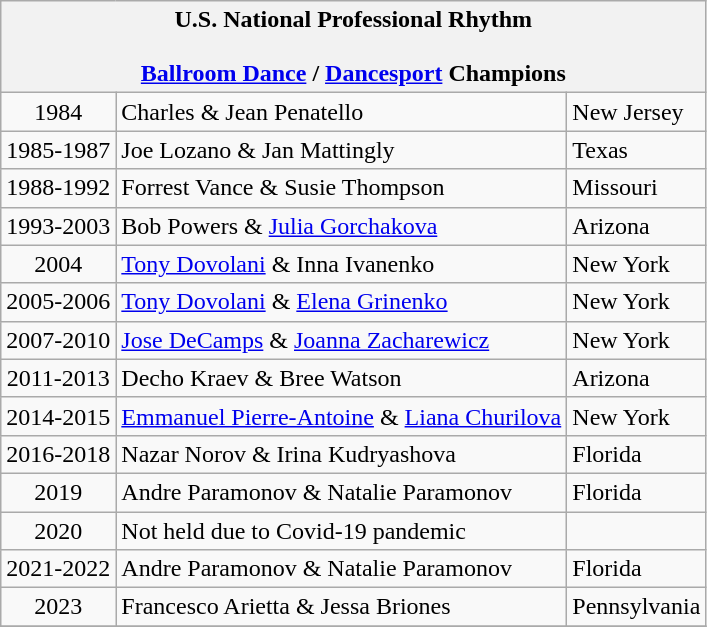<table class="wikitable">
<tr>
<th colspan="3" align="center">U.S. National Professional Rhythm<br><br><a href='#'>Ballroom Dance</a> / <a href='#'>Dancesport</a> Champions</th>
</tr>
<tr>
<td align="center">1984</td>
<td>Charles & Jean Penatello</td>
<td> New Jersey</td>
</tr>
<tr>
<td align="center">1985-1987</td>
<td>Joe Lozano & Jan Mattingly</td>
<td> Texas</td>
</tr>
<tr>
<td align="center">1988-1992</td>
<td>Forrest Vance & Susie Thompson</td>
<td> Missouri</td>
</tr>
<tr>
<td align="center">1993-2003</td>
<td>Bob Powers & <a href='#'>Julia Gorchakova</a></td>
<td> Arizona</td>
</tr>
<tr>
<td align="center">2004</td>
<td><a href='#'>Tony Dovolani</a> & Inna Ivanenko</td>
<td> New York</td>
</tr>
<tr>
<td align="center">2005-2006</td>
<td><a href='#'>Tony Dovolani</a> & <a href='#'>Elena Grinenko</a></td>
<td> New York</td>
</tr>
<tr>
<td align="center">2007-2010</td>
<td><a href='#'>Jose DeCamps</a> & <a href='#'>Joanna Zacharewicz</a></td>
<td> New York</td>
</tr>
<tr>
<td align="center">2011-2013</td>
<td>Decho Kraev & Bree Watson</td>
<td> Arizona</td>
</tr>
<tr>
<td align="center">2014-2015</td>
<td><a href='#'>Emmanuel Pierre-Antoine</a> & <a href='#'>Liana Churilova</a></td>
<td> New York</td>
</tr>
<tr>
<td align="center">2016-2018</td>
<td>Nazar Norov & Irina Kudryashova</td>
<td> Florida</td>
</tr>
<tr>
<td align="center">2019</td>
<td>Andre Paramonov & Natalie Paramonov</td>
<td> Florida</td>
</tr>
<tr>
<td align="center">2020</td>
<td>Not held due to Covid-19 pandemic</td>
<td></td>
</tr>
<tr>
<td align="center">2021-2022</td>
<td>Andre Paramonov & Natalie Paramonov</td>
<td> Florida</td>
</tr>
<tr>
<td align="center">2023</td>
<td>Francesco Arietta & Jessa Briones</td>
<td> Pennsylvania</td>
</tr>
<tr>
</tr>
</table>
